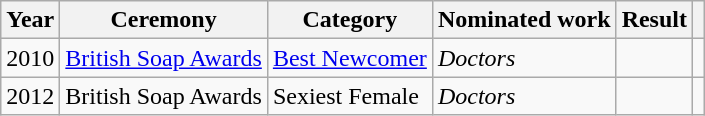<table class="wikitable">
<tr>
<th>Year</th>
<th>Ceremony</th>
<th>Category</th>
<th>Nominated work</th>
<th>Result</th>
<th></th>
</tr>
<tr>
<td>2010</td>
<td><a href='#'>British Soap Awards</a></td>
<td><a href='#'>Best Newcomer</a></td>
<td><em>Doctors</em></td>
<td></td>
<td align="center"></td>
</tr>
<tr>
<td>2012</td>
<td>British Soap Awards</td>
<td>Sexiest Female</td>
<td><em>Doctors</em></td>
<td></td>
<td align="center"></td>
</tr>
</table>
